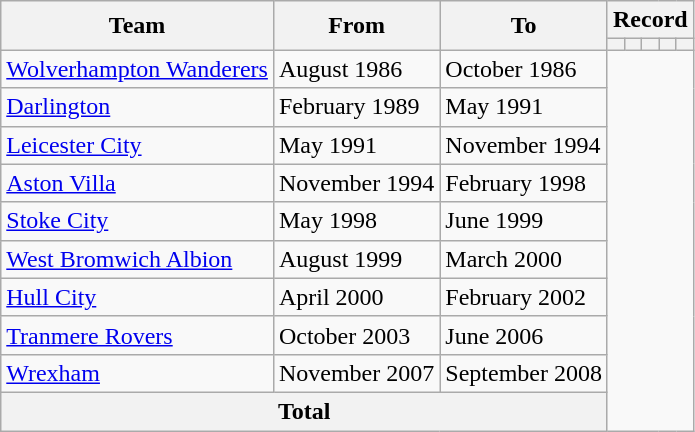<table class=wikitable style="text-align: center">
<tr>
<th rowspan=2>Team</th>
<th rowspan=2>From</th>
<th rowspan=2>To</th>
<th colspan=5>Record</th>
</tr>
<tr>
<th></th>
<th></th>
<th></th>
<th></th>
<th></th>
</tr>
<tr>
<td align=left><a href='#'>Wolverhampton Wanderers</a></td>
<td align=left>August 1986</td>
<td align=left>October 1986<br></td>
</tr>
<tr>
<td align=left><a href='#'>Darlington</a></td>
<td align=left>February 1989</td>
<td align=left>May 1991<br></td>
</tr>
<tr>
<td align=left><a href='#'>Leicester City</a></td>
<td align=left>May 1991</td>
<td align=left>November 1994<br></td>
</tr>
<tr>
<td align=left><a href='#'>Aston Villa</a></td>
<td align=left>November 1994</td>
<td align=left>February 1998<br></td>
</tr>
<tr>
<td align=left><a href='#'>Stoke City</a></td>
<td align=left>May 1998</td>
<td align=left>June 1999<br></td>
</tr>
<tr>
<td align=left><a href='#'>West Bromwich Albion</a></td>
<td align=left>August 1999</td>
<td align=left>March 2000<br></td>
</tr>
<tr>
<td align=left><a href='#'>Hull City</a></td>
<td align=left>April 2000</td>
<td align=left>February 2002<br></td>
</tr>
<tr>
<td align=left><a href='#'>Tranmere Rovers</a></td>
<td align=left>October 2003</td>
<td align=left>June 2006<br></td>
</tr>
<tr>
<td align=left><a href='#'>Wrexham</a></td>
<td align=left>November 2007</td>
<td align=left>September 2008<br></td>
</tr>
<tr>
<th colspan=3>Total<br></th>
</tr>
</table>
